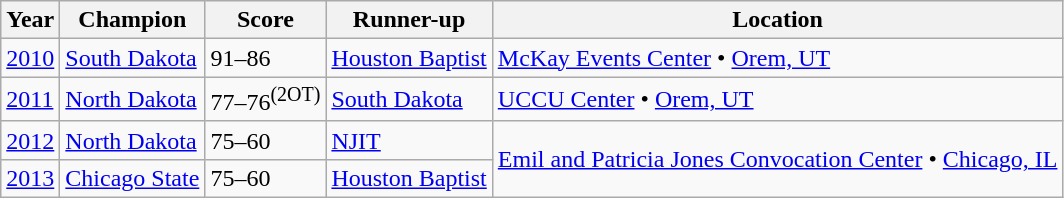<table class="wikitable sortable">
<tr>
<th>Year</th>
<th>Champion</th>
<th>Score</th>
<th>Runner-up</th>
<th>Location</th>
</tr>
<tr>
<td><a href='#'>2010</a></td>
<td><a href='#'>South Dakota</a></td>
<td>91–86</td>
<td><a href='#'>Houston Baptist</a></td>
<td><a href='#'>McKay Events Center</a> • <a href='#'>Orem, UT</a></td>
</tr>
<tr>
<td><a href='#'>2011</a></td>
<td><a href='#'>North Dakota</a></td>
<td>77–76<sup>(2OT)</sup></td>
<td><a href='#'>South Dakota</a></td>
<td><a href='#'>UCCU Center</a> • <a href='#'>Orem, UT</a></td>
</tr>
<tr>
<td><a href='#'>2012</a></td>
<td><a href='#'>North Dakota</a></td>
<td>75–60</td>
<td><a href='#'>NJIT</a></td>
<td rowspan=2><a href='#'>Emil and Patricia Jones Convocation Center</a>  • <a href='#'>Chicago, IL</a></td>
</tr>
<tr>
<td><a href='#'>2013</a></td>
<td><a href='#'>Chicago State</a></td>
<td>75–60</td>
<td><a href='#'>Houston Baptist</a></td>
</tr>
</table>
